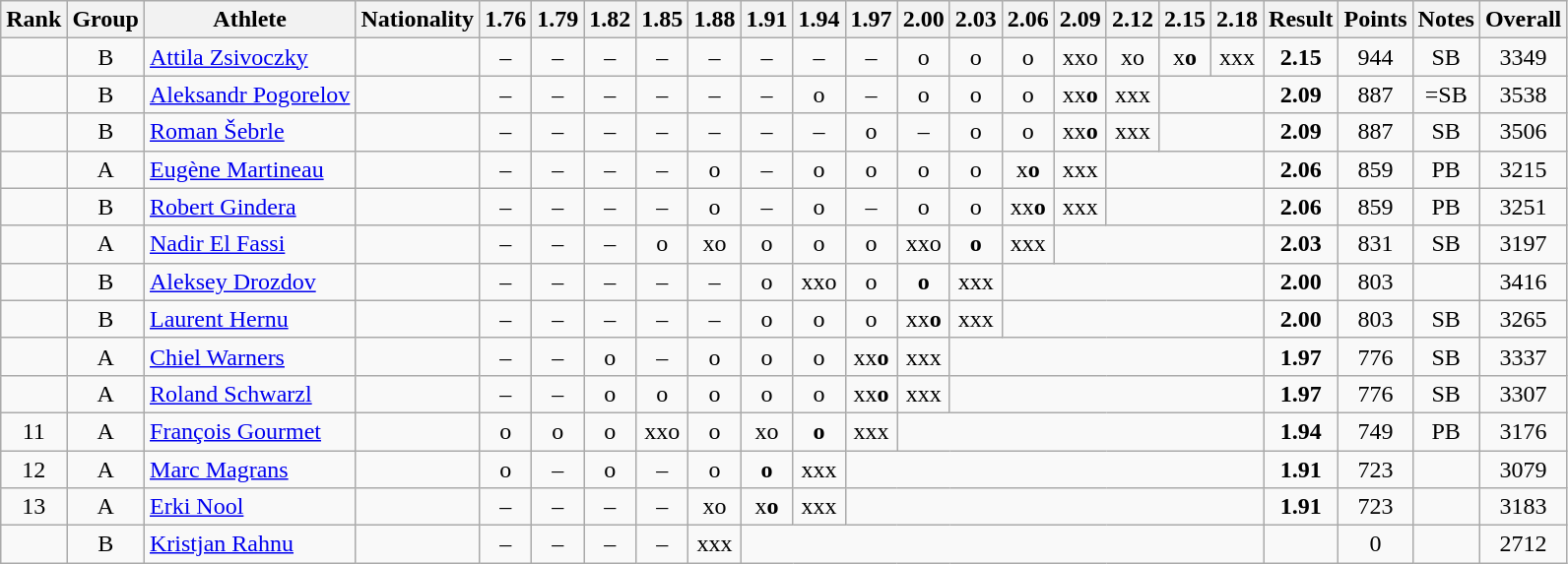<table class="wikitable sortable" style="text-align:center">
<tr>
<th>Rank</th>
<th>Group</th>
<th>Athlete</th>
<th>Nationality</th>
<th>1.76</th>
<th>1.79</th>
<th>1.82</th>
<th>1.85</th>
<th>1.88</th>
<th>1.91</th>
<th>1.94</th>
<th>1.97</th>
<th>2.00</th>
<th>2.03</th>
<th>2.06</th>
<th>2.09</th>
<th>2.12</th>
<th>2.15</th>
<th>2.18</th>
<th>Result</th>
<th>Points</th>
<th>Notes</th>
<th>Overall</th>
</tr>
<tr>
<td></td>
<td>B</td>
<td align="left"><a href='#'>Attila Zsivoczky</a></td>
<td align=left></td>
<td>–</td>
<td>–</td>
<td>–</td>
<td>–</td>
<td>–</td>
<td>–</td>
<td>–</td>
<td>–</td>
<td>o</td>
<td>o</td>
<td>o</td>
<td>xxo</td>
<td>xo</td>
<td>x<strong>o</strong></td>
<td>xxx</td>
<td><strong>2.15</strong></td>
<td>944</td>
<td>SB</td>
<td>3349</td>
</tr>
<tr>
<td></td>
<td>B</td>
<td align="left"><a href='#'>Aleksandr Pogorelov</a></td>
<td align=left></td>
<td>–</td>
<td>–</td>
<td>–</td>
<td>–</td>
<td>–</td>
<td>–</td>
<td>o</td>
<td>–</td>
<td>o</td>
<td>o</td>
<td>o</td>
<td>xx<strong>o</strong></td>
<td>xxx</td>
<td colspan=2></td>
<td><strong>2.09</strong></td>
<td>887</td>
<td>=SB</td>
<td>3538</td>
</tr>
<tr>
<td></td>
<td>B</td>
<td align="left"><a href='#'>Roman Šebrle</a></td>
<td align=left></td>
<td>–</td>
<td>–</td>
<td>–</td>
<td>–</td>
<td>–</td>
<td>–</td>
<td>–</td>
<td>o</td>
<td>–</td>
<td>o</td>
<td>o</td>
<td>xx<strong>o</strong></td>
<td>xxx</td>
<td colspan=2></td>
<td><strong>2.09</strong></td>
<td>887</td>
<td>SB</td>
<td>3506</td>
</tr>
<tr>
<td></td>
<td>A</td>
<td align="left"><a href='#'>Eugène Martineau</a></td>
<td align=left></td>
<td>–</td>
<td>–</td>
<td>–</td>
<td>–</td>
<td>o</td>
<td>–</td>
<td>o</td>
<td>o</td>
<td>o</td>
<td>o</td>
<td>x<strong>o</strong></td>
<td>xxx</td>
<td colspan=3></td>
<td><strong>2.06</strong></td>
<td>859</td>
<td>PB</td>
<td>3215</td>
</tr>
<tr>
<td></td>
<td>B</td>
<td align="left"><a href='#'>Robert Gindera</a></td>
<td align=left></td>
<td>–</td>
<td>–</td>
<td>–</td>
<td>–</td>
<td>o</td>
<td>–</td>
<td>o</td>
<td>–</td>
<td>o</td>
<td>o</td>
<td>xx<strong>o</strong></td>
<td>xxx</td>
<td colspan=3></td>
<td><strong>2.06</strong></td>
<td>859</td>
<td>PB</td>
<td>3251</td>
</tr>
<tr>
<td></td>
<td>A</td>
<td align="left"><a href='#'>Nadir El Fassi</a></td>
<td align=left></td>
<td>–</td>
<td>–</td>
<td>–</td>
<td>o</td>
<td>xo</td>
<td>o</td>
<td>o</td>
<td>o</td>
<td>xxo</td>
<td><strong>o</strong></td>
<td>xxx</td>
<td colspan=4></td>
<td><strong>2.03</strong></td>
<td>831</td>
<td>SB</td>
<td>3197</td>
</tr>
<tr>
<td></td>
<td>B</td>
<td align="left"><a href='#'>Aleksey Drozdov</a></td>
<td align=left></td>
<td>–</td>
<td>–</td>
<td>–</td>
<td>–</td>
<td>–</td>
<td>o</td>
<td>xxo</td>
<td>o</td>
<td><strong>o</strong></td>
<td>xxx</td>
<td colspan=5></td>
<td><strong>2.00</strong></td>
<td>803</td>
<td></td>
<td>3416</td>
</tr>
<tr>
<td></td>
<td>B</td>
<td align="left"><a href='#'>Laurent Hernu</a></td>
<td align=left></td>
<td>–</td>
<td>–</td>
<td>–</td>
<td>–</td>
<td>–</td>
<td>o</td>
<td>o</td>
<td>o</td>
<td>xx<strong>o</strong></td>
<td>xxx</td>
<td colspan=5></td>
<td><strong>2.00</strong></td>
<td>803</td>
<td>SB</td>
<td>3265</td>
</tr>
<tr>
<td></td>
<td>A</td>
<td align="left"><a href='#'>Chiel Warners</a></td>
<td align=left></td>
<td>–</td>
<td>–</td>
<td>o</td>
<td>–</td>
<td>o</td>
<td>o</td>
<td>o</td>
<td>xx<strong>o</strong></td>
<td>xxx</td>
<td colspan=6></td>
<td><strong>1.97</strong></td>
<td>776</td>
<td>SB</td>
<td>3337</td>
</tr>
<tr>
<td></td>
<td>A</td>
<td align="left"><a href='#'>Roland Schwarzl</a></td>
<td align=left></td>
<td>–</td>
<td>–</td>
<td>o</td>
<td>o</td>
<td>o</td>
<td>o</td>
<td>o</td>
<td>xx<strong>o</strong></td>
<td>xxx</td>
<td colspan=6></td>
<td><strong>1.97</strong></td>
<td>776</td>
<td>SB</td>
<td>3307</td>
</tr>
<tr>
<td>11</td>
<td>A</td>
<td align="left"><a href='#'>François Gourmet</a></td>
<td align=left></td>
<td>o</td>
<td>o</td>
<td>o</td>
<td>xxo</td>
<td>o</td>
<td>xo</td>
<td><strong>o</strong></td>
<td>xxx</td>
<td colspan=7></td>
<td><strong>1.94</strong></td>
<td>749</td>
<td>PB</td>
<td>3176</td>
</tr>
<tr>
<td>12</td>
<td>A</td>
<td align="left"><a href='#'>Marc Magrans</a></td>
<td align=left></td>
<td>o</td>
<td>–</td>
<td>o</td>
<td>–</td>
<td>o</td>
<td><strong>o</strong></td>
<td>xxx</td>
<td colspan=8></td>
<td><strong>1.91</strong></td>
<td>723</td>
<td></td>
<td>3079</td>
</tr>
<tr>
<td>13</td>
<td>A</td>
<td align="left"><a href='#'>Erki Nool</a></td>
<td align=left></td>
<td>–</td>
<td>–</td>
<td>–</td>
<td>–</td>
<td>xo</td>
<td>x<strong>o</strong></td>
<td>xxx</td>
<td colspan=8></td>
<td><strong>1.91</strong></td>
<td>723</td>
<td></td>
<td>3183</td>
</tr>
<tr>
<td></td>
<td>B</td>
<td align="left"><a href='#'>Kristjan Rahnu</a></td>
<td align=left></td>
<td>–</td>
<td>–</td>
<td>–</td>
<td>–</td>
<td>xxx</td>
<td colspan=10></td>
<td><strong></strong></td>
<td>0</td>
<td></td>
<td>2712</td>
</tr>
</table>
